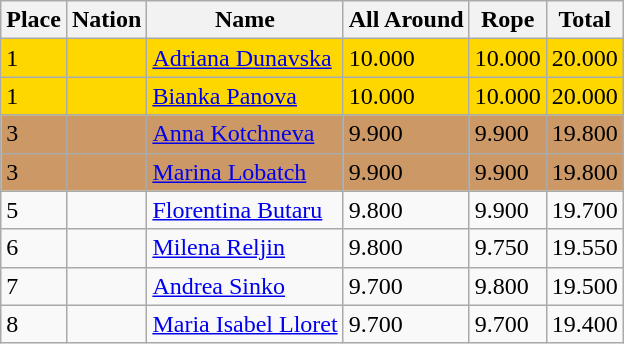<table class="wikitable">
<tr>
<th>Place</th>
<th>Nation</th>
<th>Name</th>
<th>All Around</th>
<th>Rope</th>
<th>Total</th>
</tr>
<tr bgcolor=gold>
<td>1</td>
<td></td>
<td><a href='#'>Adriana Dunavska</a></td>
<td>10.000</td>
<td>10.000</td>
<td>20.000</td>
</tr>
<tr bgcolor=gold>
<td>1</td>
<td></td>
<td><a href='#'>Bianka Panova</a></td>
<td>10.000</td>
<td>10.000</td>
<td>20.000</td>
</tr>
<tr bgcolor=cc9966>
<td>3</td>
<td></td>
<td><a href='#'>Anna Kotchneva</a></td>
<td>9.900</td>
<td>9.900</td>
<td>19.800</td>
</tr>
<tr bgcolor=cc9966>
<td>3</td>
<td></td>
<td><a href='#'>Marina Lobatch</a></td>
<td>9.900</td>
<td>9.900</td>
<td>19.800</td>
</tr>
<tr>
<td>5</td>
<td></td>
<td><a href='#'>Florentina Butaru</a></td>
<td>9.800</td>
<td>9.900</td>
<td>19.700</td>
</tr>
<tr>
<td>6</td>
<td></td>
<td><a href='#'>Milena Reljin</a></td>
<td>9.800</td>
<td>9.750</td>
<td>19.550</td>
</tr>
<tr>
<td>7</td>
<td></td>
<td><a href='#'>Andrea Sinko</a></td>
<td>9.700</td>
<td>9.800</td>
<td>19.500</td>
</tr>
<tr>
<td>8</td>
<td></td>
<td><a href='#'>Maria Isabel Lloret</a></td>
<td>9.700</td>
<td>9.700</td>
<td>19.400</td>
</tr>
</table>
